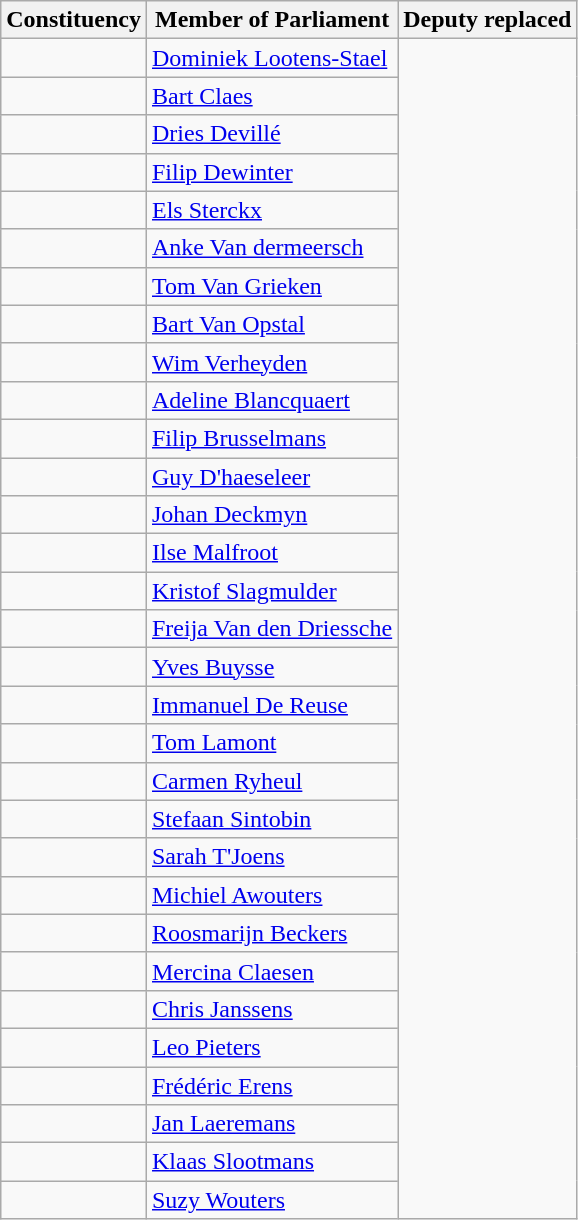<table class="wikitable">
<tr>
<th>Constituency</th>
<th>Member of Parliament</th>
<th>Deputy replaced</th>
</tr>
<tr>
<td></td>
<td><a href='#'>Dominiek Lootens-Stael</a></td>
<td rowspan="31"></td>
</tr>
<tr>
<td></td>
<td><a href='#'>Bart Claes</a></td>
</tr>
<tr>
<td></td>
<td><a href='#'>Dries Devillé</a></td>
</tr>
<tr>
<td></td>
<td><a href='#'>Filip Dewinter</a></td>
</tr>
<tr>
<td></td>
<td><a href='#'>Els Sterckx</a></td>
</tr>
<tr>
<td></td>
<td><a href='#'>Anke Van dermeersch</a></td>
</tr>
<tr>
<td></td>
<td><a href='#'>Tom Van Grieken</a></td>
</tr>
<tr>
<td></td>
<td><a href='#'>Bart Van Opstal</a></td>
</tr>
<tr>
<td></td>
<td><a href='#'>Wim Verheyden</a></td>
</tr>
<tr>
<td></td>
<td><a href='#'>Adeline Blancquaert</a></td>
</tr>
<tr>
<td></td>
<td><a href='#'>Filip Brusselmans</a></td>
</tr>
<tr>
<td></td>
<td><a href='#'>Guy D'haeseleer</a></td>
</tr>
<tr>
<td></td>
<td><a href='#'>Johan Deckmyn</a></td>
</tr>
<tr>
<td></td>
<td><a href='#'>Ilse Malfroot</a></td>
</tr>
<tr>
<td></td>
<td><a href='#'>Kristof Slagmulder</a></td>
</tr>
<tr>
<td></td>
<td><a href='#'>Freija Van den Driessche</a></td>
</tr>
<tr>
<td></td>
<td><a href='#'>Yves Buysse</a></td>
</tr>
<tr>
<td></td>
<td><a href='#'>Immanuel De Reuse</a></td>
</tr>
<tr>
<td></td>
<td><a href='#'>Tom Lamont</a></td>
</tr>
<tr>
<td></td>
<td><a href='#'>Carmen Ryheul</a></td>
</tr>
<tr>
<td></td>
<td><a href='#'>Stefaan Sintobin</a></td>
</tr>
<tr>
<td></td>
<td><a href='#'>Sarah T'Joens</a></td>
</tr>
<tr>
<td></td>
<td><a href='#'>Michiel Awouters</a></td>
</tr>
<tr>
<td></td>
<td><a href='#'>Roosmarijn Beckers</a></td>
</tr>
<tr>
<td></td>
<td><a href='#'>Mercina Claesen</a></td>
</tr>
<tr>
<td></td>
<td><a href='#'>Chris Janssens</a></td>
</tr>
<tr>
<td></td>
<td><a href='#'>Leo Pieters</a></td>
</tr>
<tr>
<td></td>
<td><a href='#'>Frédéric Erens</a></td>
</tr>
<tr>
<td></td>
<td><a href='#'>Jan Laeremans</a></td>
</tr>
<tr>
<td></td>
<td><a href='#'>Klaas Slootmans</a></td>
</tr>
<tr>
<td></td>
<td><a href='#'>Suzy Wouters</a></td>
</tr>
</table>
